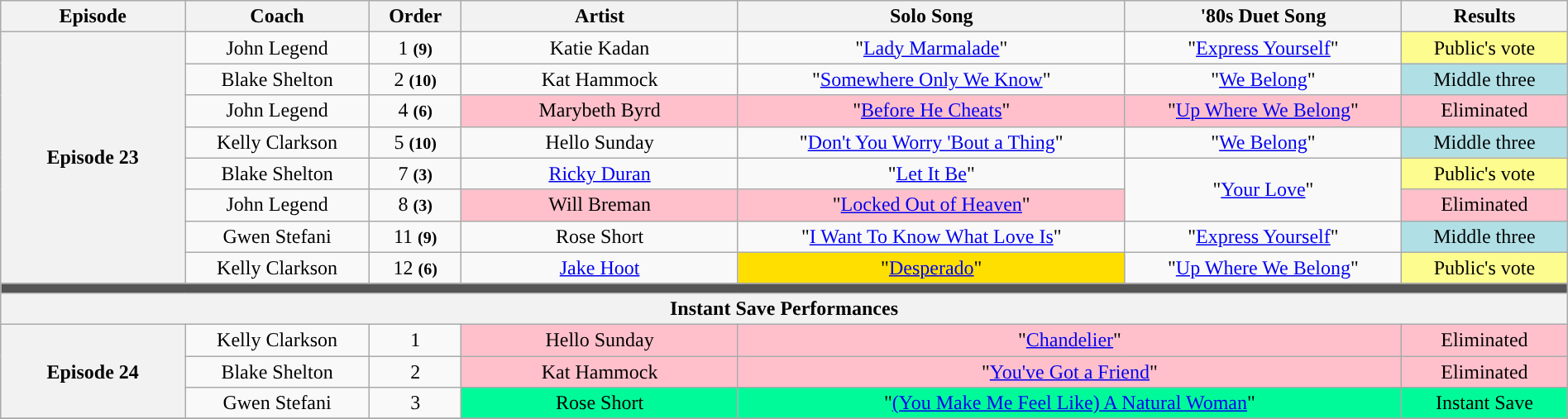<table class="wikitable" style="text-align:center; width:100%;">
<tr>
<th style="width:10%;">Episode</th>
<th style="width:10%;">Coach</th>
<th style="width:05%;">Order</th>
<th style="width:15%;">Artist</th>
<th style="width:21%;">Solo Song</th>
<th style="width:15%;">'80s Duet Song</th>
<th style="width:09%;">Results</th>
</tr>
<tr>
<th rowspan="8">Episode 23<br><small></small></th>
<td>John Legend</td>
<td>1 <small><strong>(9)</strong></small></td>
<td>Katie Kadan</td>
<td>"<a href='#'>Lady Marmalade</a>"</td>
<td>"<a href='#'>Express Yourself</a>"</td>
<td style="background:#fdfc8f;">Public's vote</td>
</tr>
<tr>
<td>Blake Shelton</td>
<td>2 <small><strong>(10)</strong></small></td>
<td>Kat Hammock</td>
<td>"<a href='#'>Somewhere Only We Know</a>"</td>
<td>"<a href='#'>We Belong</a>"</td>
<td style="background:#b0e0e6;">Middle three</td>
</tr>
<tr>
<td>John Legend</td>
<td>4 <small><strong>(6)</strong></small></td>
<td style="background:pink;">Marybeth Byrd</td>
<td style="background:pink;">"<a href='#'>Before He Cheats</a>"</td>
<td style="background:pink;">"<a href='#'>Up Where We Belong</a>"</td>
<td style="background:pink;">Eliminated</td>
</tr>
<tr>
<td>Kelly Clarkson</td>
<td>5 <small><strong>(10)</strong></small></td>
<td>Hello Sunday</td>
<td>"<a href='#'>Don't You Worry 'Bout a Thing</a>"</td>
<td>"<a href='#'>We Belong</a>"</td>
<td style="background:#b0e0e6;">Middle three</td>
</tr>
<tr>
<td>Blake Shelton</td>
<td>7 <small><strong>(3)</strong></small></td>
<td><a href='#'>Ricky Duran</a></td>
<td>"<a href='#'>Let It Be</a>"</td>
<td rowspan="2">"<a href='#'>Your Love</a>"</td>
<td style="background:#fdfc8f;">Public's vote</td>
</tr>
<tr>
<td>John Legend</td>
<td>8 <small><strong>(3)</strong></small></td>
<td style="background:pink;">Will Breman</td>
<td style="background:pink;">"<a href='#'>Locked Out of Heaven</a>"</td>
<td style="background:pink;">Eliminated</td>
</tr>
<tr>
<td>Gwen Stefani</td>
<td>11 <small><strong>(9)</strong></small></td>
<td>Rose Short</td>
<td>"<a href='#'>I Want To Know What Love Is</a>"</td>
<td>"<a href='#'>Express Yourself</a>"</td>
<td style="background:#b0e0e6;">Middle three</td>
</tr>
<tr>
<td>Kelly Clarkson</td>
<td>12 <small><strong>(6)</strong></small></td>
<td><a href='#'>Jake Hoot</a></td>
<td style="background:#fedf00;">"<a href='#'>Desperado</a>"</td>
<td>"<a href='#'>Up Where We Belong</a>"</td>
<td style="background:#fdfc8f;">Public's vote</td>
</tr>
<tr>
<td colspan="7" style="background:#555;"></td>
</tr>
<tr>
<th colspan="7">Instant Save Performances</th>
</tr>
<tr>
<th rowspan="3" scope="row">Episode 24<br><small></small></th>
<td>Kelly Clarkson</td>
<td>1</td>
<td style="background:pink;">Hello Sunday</td>
<td style="background:pink;" colspan="2">"<a href='#'>Chandelier</a>"</td>
<td style="background:pink;">Eliminated</td>
</tr>
<tr>
<td>Blake Shelton</td>
<td>2</td>
<td style="background:pink;">Kat Hammock</td>
<td style="background:pink;" colspan="2">"<a href='#'>You've Got a Friend</a>"</td>
<td style="background:pink;">Eliminated</td>
</tr>
<tr>
<td>Gwen Stefani</td>
<td>3</td>
<td style="background:#00fa9a;">Rose Short</td>
<td style="background:#00fa9a;" colspan="2">"<a href='#'>(You Make Me Feel Like) A Natural Woman</a>"</td>
<td style="background:#00fa9a;">Instant Save</td>
</tr>
<tr>
</tr>
</table>
